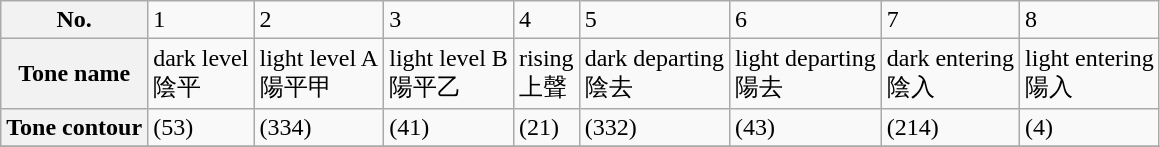<table class="wikitable">
<tr>
<th>No.</th>
<td>1</td>
<td>2</td>
<td>3</td>
<td>4</td>
<td>5</td>
<td>6</td>
<td>7</td>
<td>8</td>
</tr>
<tr>
<th>Tone name</th>
<td>dark level<br>陰平</td>
<td>light level A<br>陽平甲</td>
<td>light level B<br>陽平乙</td>
<td>rising<br>上聲</td>
<td>dark departing<br>陰去</td>
<td>light departing<br>陽去</td>
<td>dark entering<br>陰入</td>
<td>light entering<br>陽入</td>
</tr>
<tr>
<th>Tone contour</th>
<td> (53)</td>
<td> (334)</td>
<td> (41)</td>
<td> (21)</td>
<td> (332)</td>
<td> (43)</td>
<td> (214)</td>
<td> (4)</td>
</tr>
<tr>
</tr>
</table>
